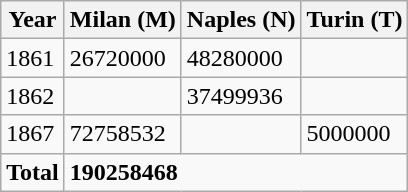<table class="wikitable sortable">
<tr>
<th>Year</th>
<th>Milan (M)</th>
<th>Naples (N)</th>
<th>Turin (T)</th>
</tr>
<tr>
<td>1861</td>
<td>26720000</td>
<td>48280000</td>
<td></td>
</tr>
<tr>
<td>1862</td>
<td></td>
<td>37499936</td>
<td></td>
</tr>
<tr>
<td>1867</td>
<td>72758532</td>
<td></td>
<td>5000000</td>
</tr>
<tr>
<td><strong>Total</strong></td>
<td colspan="3"><strong>190258468</strong></td>
</tr>
</table>
